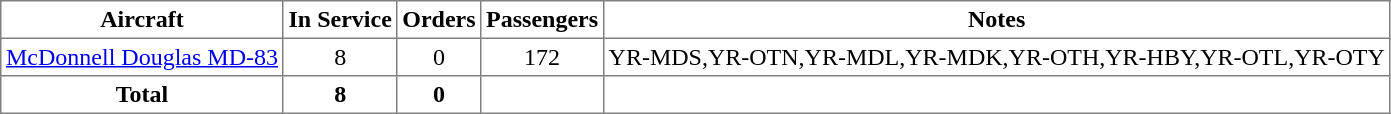<table class="toccolours" border="1" cellpadding="3" style="border-collapse:collapse;">
<tr>
<th>Aircraft</th>
<th>In Service</th>
<th>Orders</th>
<th>Passengers</th>
<th>Notes</th>
</tr>
<tr>
<td><a href='#'>McDonnell Douglas MD-83</a></td>
<td align="center">8</td>
<td align="center">0</td>
<td align="center">172</td>
<td>YR-MDS,YR-OTN,YR-MDL,YR-MDK,YR-OTH,YR-HBY,YR-OTL,YR-OTY</td>
</tr>
<tr>
<td align="center"><strong>Total</strong></td>
<td align="center"><strong>8</strong></td>
<td align="center"><strong>0</strong></td>
<td align="center"></td>
<td></td>
</tr>
</table>
